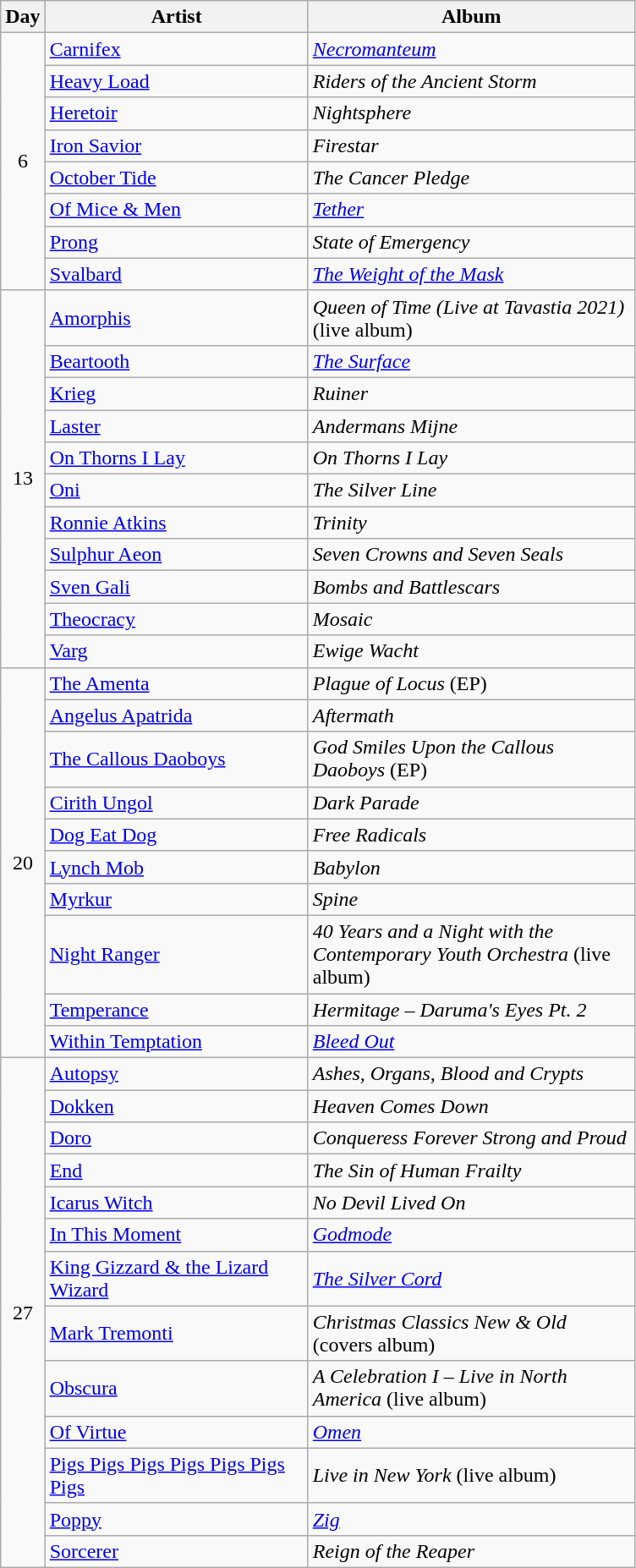<table class="wikitable" id="table_November">
<tr>
<th style="width:20px;">Day</th>
<th style="width:200px;">Artist</th>
<th style="width:250px;">Album</th>
</tr>
<tr>
<td style="text-align:center;" rowspan="8">6</td>
<td><a href='#'>Carnifex</a></td>
<td><em><a href='#'>Necromanteum</a></em></td>
</tr>
<tr>
<td><a href='#'>Heavy Load</a></td>
<td><em>Riders of the Ancient Storm</em></td>
</tr>
<tr>
<td><a href='#'>Heretoir</a></td>
<td><em>Nightsphere</em></td>
</tr>
<tr>
<td><a href='#'>Iron Savior</a></td>
<td><em>Firestar</em></td>
</tr>
<tr>
<td><a href='#'>October Tide</a></td>
<td><em>The Cancer Pledge</em></td>
</tr>
<tr>
<td><a href='#'>Of Mice & Men</a></td>
<td><em><a href='#'>Tether</a></em></td>
</tr>
<tr>
<td><a href='#'>Prong</a></td>
<td><em>State of Emergency</em></td>
</tr>
<tr>
<td><a href='#'>Svalbard</a></td>
<td><em><a href='#'>The Weight of the Mask</a></em></td>
</tr>
<tr>
<td style="text-align:center;" rowspan="11">13</td>
<td><a href='#'>Amorphis</a></td>
<td><em>Queen of Time (Live at Tavastia 2021)</em> (live album)</td>
</tr>
<tr>
<td><a href='#'>Beartooth</a></td>
<td><em><a href='#'>The Surface</a></em></td>
</tr>
<tr>
<td><a href='#'>Krieg</a></td>
<td><em>Ruiner</em></td>
</tr>
<tr>
<td><a href='#'>Laster</a></td>
<td><em>Andermans Mijne</em></td>
</tr>
<tr>
<td><a href='#'>On Thorns I Lay</a></td>
<td><em>On Thorns I Lay</em></td>
</tr>
<tr>
<td><a href='#'>Oni</a></td>
<td><em>The Silver Line</em></td>
</tr>
<tr>
<td><a href='#'>Ronnie Atkins</a></td>
<td><em>Trinity</em></td>
</tr>
<tr>
<td><a href='#'>Sulphur Aeon</a></td>
<td><em>Seven Crowns and Seven Seals</em></td>
</tr>
<tr>
<td><a href='#'>Sven Gali</a></td>
<td><em>Bombs and Battlescars</em></td>
</tr>
<tr>
<td><a href='#'>Theocracy</a></td>
<td><em>Mosaic</em></td>
</tr>
<tr>
<td><a href='#'>Varg</a></td>
<td><em>Ewige Wacht</em></td>
</tr>
<tr>
<td style="text-align:center;" rowspan="10">20</td>
<td><a href='#'>The Amenta</a></td>
<td><em>Plague of Locus</em> (EP)</td>
</tr>
<tr>
<td><a href='#'>Angelus Apatrida</a></td>
<td><em>Aftermath</em></td>
</tr>
<tr>
<td><a href='#'>The Callous Daoboys</a></td>
<td><em>God Smiles Upon the Callous Daoboys</em> (EP)</td>
</tr>
<tr>
<td><a href='#'>Cirith Ungol</a></td>
<td><em>Dark Parade</em></td>
</tr>
<tr>
<td><a href='#'>Dog Eat Dog</a></td>
<td><em>Free Radicals</em></td>
</tr>
<tr>
<td><a href='#'>Lynch Mob</a></td>
<td><em>Babylon</em></td>
</tr>
<tr>
<td><a href='#'>Myrkur</a></td>
<td><em>Spine</em></td>
</tr>
<tr>
<td><a href='#'>Night Ranger</a></td>
<td><em>40 Years and a Night with the Contemporary Youth Orchestra</em> (live album)</td>
</tr>
<tr>
<td><a href='#'>Temperance</a></td>
<td><em>Hermitage – Daruma's Eyes Pt. 2</em></td>
</tr>
<tr>
<td><a href='#'>Within Temptation</a></td>
<td><em><a href='#'>Bleed Out</a></em></td>
</tr>
<tr>
<td style="text-align:center;" rowspan="13">27</td>
<td><a href='#'>Autopsy</a></td>
<td><em>Ashes, Organs, Blood and Crypts</em></td>
</tr>
<tr>
<td><a href='#'>Dokken</a></td>
<td><em>Heaven Comes Down</em></td>
</tr>
<tr>
<td><a href='#'>Doro</a></td>
<td><em>Conqueress Forever Strong and Proud</em></td>
</tr>
<tr>
<td><a href='#'>End</a></td>
<td><em>The Sin of Human Frailty</em></td>
</tr>
<tr>
<td><a href='#'>Icarus Witch</a></td>
<td><em>No Devil Lived On</em></td>
</tr>
<tr>
<td><a href='#'>In This Moment</a></td>
<td><em><a href='#'>Godmode</a></em></td>
</tr>
<tr>
<td><a href='#'>King Gizzard & the Lizard Wizard</a></td>
<td><em><a href='#'>The Silver Cord</a></em></td>
</tr>
<tr>
<td><a href='#'>Mark Tremonti</a></td>
<td><em>Christmas Classics New & Old</em> (covers album)</td>
</tr>
<tr>
<td><a href='#'>Obscura</a></td>
<td><em>A Celebration I – Live in North America</em> (live album)</td>
</tr>
<tr>
<td><a href='#'>Of Virtue</a></td>
<td><em><a href='#'>Omen</a></em></td>
</tr>
<tr>
<td><a href='#'>Pigs Pigs Pigs Pigs Pigs Pigs Pigs</a></td>
<td><em>Live in New York</em> (live album)</td>
</tr>
<tr>
<td><a href='#'>Poppy</a></td>
<td><em><a href='#'>Zig</a></em></td>
</tr>
<tr>
<td><a href='#'>Sorcerer</a></td>
<td><em>Reign of the Reaper</em></td>
</tr>
</table>
